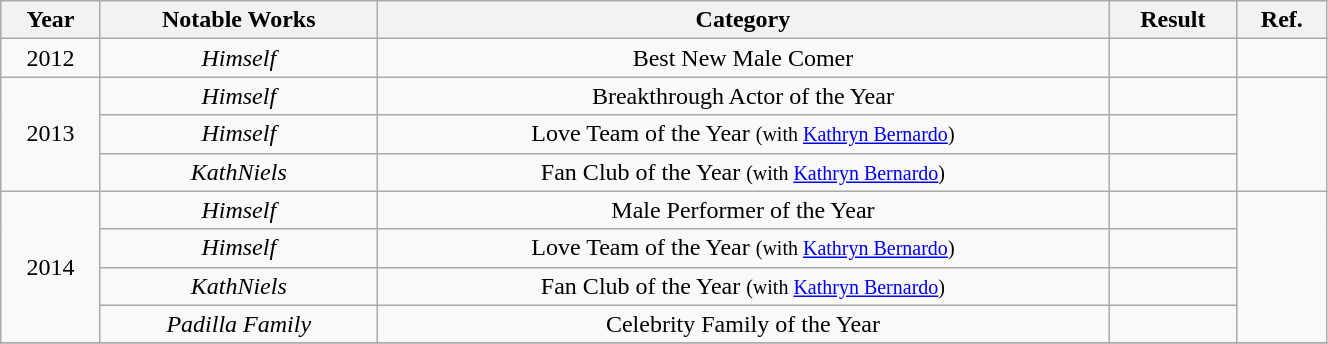<table class="wikitable" style="text-align:center" width=70%>
<tr>
<th>Year</th>
<th>Notable Works</th>
<th>Category</th>
<th>Result</th>
<th>Ref.</th>
</tr>
<tr>
<td>2012</td>
<td><em>Himself</em></td>
<td>Best New Male Comer</td>
<td></td>
<td></td>
</tr>
<tr>
<td rowspan=3>2013</td>
<td><em>Himself</em></td>
<td>Breakthrough Actor of the Year</td>
<td></td>
<td rowspan=3></td>
</tr>
<tr>
<td><em>Himself</em></td>
<td>Love Team of the Year <small>(with <a href='#'>Kathryn Bernardo</a>)</small></td>
<td></td>
</tr>
<tr>
<td><em>KathNiels</em></td>
<td>Fan Club of the Year <small>(with <a href='#'>Kathryn Bernardo</a>)</small></td>
<td></td>
</tr>
<tr>
<td rowspan=4>2014</td>
<td><em>Himself</em></td>
<td>Male Performer of the Year</td>
<td></td>
<td rowspan=4></td>
</tr>
<tr>
<td><em>Himself</em></td>
<td>Love Team of the Year <small>(with <a href='#'>Kathryn Bernardo</a>)</small></td>
<td></td>
</tr>
<tr>
<td><em>KathNiels</em></td>
<td>Fan Club of the Year <small>(with <a href='#'>Kathryn Bernardo</a>)</small></td>
<td></td>
</tr>
<tr>
<td><em>Padilla Family</em></td>
<td>Celebrity Family of the Year</td>
<td></td>
</tr>
<tr>
</tr>
</table>
